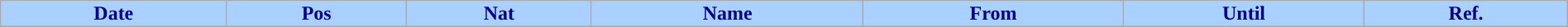<table class="wikitable sortable alternance" style="font-size:100%; text-align:center; line-height:14px; width:100%;">
<tr>
<th style="background:#AAD0FF; color:#000080; ">Date</th>
<th style="background:#AAD0FF; color:#000080; ">Pos</th>
<th style="background:#AAD0FF; color:#000080; ">Nat</th>
<th style="background:#AAD0FF; color:#000080; ">Name</th>
<th style="background:#AAD0FF; color:#000080; ">From</th>
<th style="background:#AAD0FF; color:#000080; ">Until</th>
<th style="background:#AAD0FF; color:#000080; ">Ref.</th>
</tr>
</table>
